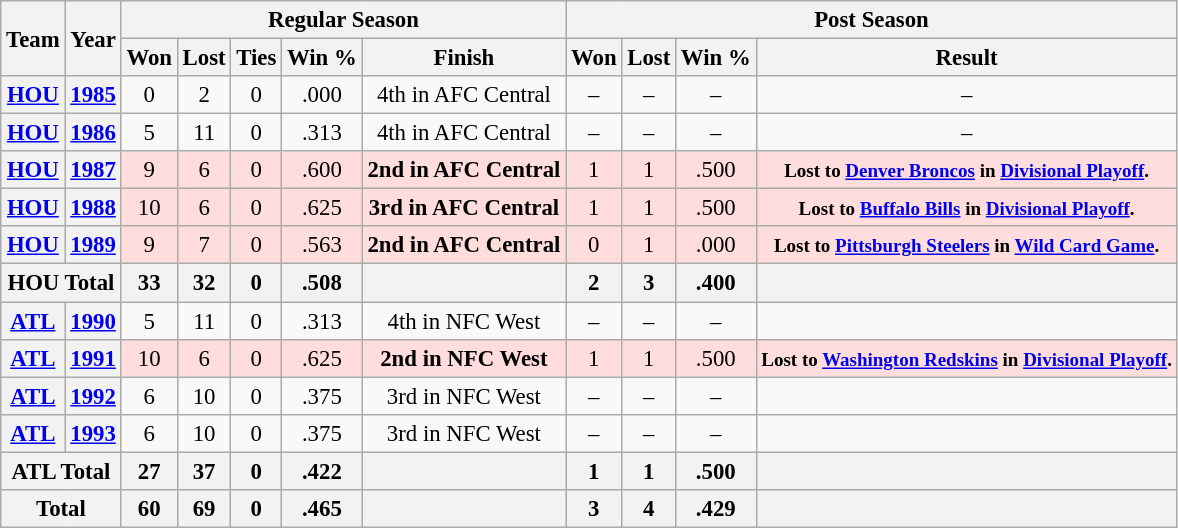<table class="wikitable" style="font-size: 95%; text-align:center;">
<tr>
<th rowspan=2>Team</th>
<th rowspan=2>Year</th>
<th colspan="5">Regular Season</th>
<th colspan="4">Post Season</th>
</tr>
<tr>
<th>Won</th>
<th>Lost</th>
<th>Ties</th>
<th>Win %</th>
<th>Finish</th>
<th>Won</th>
<th>Lost</th>
<th>Win %</th>
<th>Result</th>
</tr>
<tr>
<th><a href='#'>HOU</a></th>
<th><a href='#'>1985</a></th>
<td>0</td>
<td>2</td>
<td>0</td>
<td>.000</td>
<td>4th in AFC Central</td>
<td>–</td>
<td>–</td>
<td>–</td>
<td>–</td>
</tr>
<tr>
<th><a href='#'>HOU</a></th>
<th><a href='#'>1986</a></th>
<td>5</td>
<td>11</td>
<td>0</td>
<td>.313</td>
<td>4th in AFC Central</td>
<td>–</td>
<td>–</td>
<td>–</td>
<td>–</td>
</tr>
<tr style="background:#fdd;">
<th><a href='#'>HOU</a></th>
<th><a href='#'>1987</a></th>
<td>9</td>
<td>6</td>
<td>0</td>
<td>.600</td>
<td><strong>2nd in AFC Central</strong></td>
<td>1</td>
<td>1</td>
<td>.500</td>
<td><small><strong>Lost to <a href='#'>Denver Broncos</a> in <a href='#'>Divisional Playoff</a>.</strong></small></td>
</tr>
<tr style="background:#fdd;">
<th><a href='#'>HOU</a></th>
<th><a href='#'>1988</a></th>
<td>10</td>
<td>6</td>
<td>0</td>
<td>.625</td>
<td><strong>3rd in AFC Central</strong></td>
<td>1</td>
<td>1</td>
<td>.500</td>
<td><small><strong>Lost to <a href='#'>Buffalo Bills</a> in <a href='#'>Divisional Playoff</a>.</strong></small></td>
</tr>
<tr style="background:#fdd;">
<th><a href='#'>HOU</a></th>
<th><a href='#'>1989</a></th>
<td>9</td>
<td>7</td>
<td>0</td>
<td>.563</td>
<td><strong>2nd in AFC Central</strong></td>
<td>0</td>
<td>1</td>
<td>.000</td>
<td><small><strong>Lost to <a href='#'>Pittsburgh Steelers</a> in <a href='#'>Wild Card Game</a>.</strong></small></td>
</tr>
<tr>
<th colspan="2">HOU Total</th>
<th>33</th>
<th>32</th>
<th>0</th>
<th>.508</th>
<th></th>
<th>2</th>
<th>3</th>
<th>.400</th>
<th></th>
</tr>
<tr>
<th><a href='#'>ATL</a></th>
<th><a href='#'>1990</a></th>
<td>5</td>
<td>11</td>
<td>0</td>
<td>.313</td>
<td>4th in NFC West</td>
<td>–</td>
<td>–</td>
<td>–</td>
<td></td>
</tr>
<tr style="background:#fdd;">
<th><a href='#'>ATL</a></th>
<th><a href='#'>1991</a></th>
<td>10</td>
<td>6</td>
<td>0</td>
<td>.625</td>
<td><strong>2nd in NFC West</strong></td>
<td>1</td>
<td>1</td>
<td>.500</td>
<td><small><strong>Lost to <a href='#'>Washington Redskins</a> in <a href='#'>Divisional Playoff</a>.</strong></small></td>
</tr>
<tr>
<th><a href='#'>ATL</a></th>
<th><a href='#'>1992</a></th>
<td>6</td>
<td>10</td>
<td>0</td>
<td>.375</td>
<td>3rd in NFC West</td>
<td>–</td>
<td>–</td>
<td>–</td>
<td></td>
</tr>
<tr>
<th><a href='#'>ATL</a></th>
<th><a href='#'>1993</a></th>
<td>6</td>
<td>10</td>
<td>0</td>
<td>.375</td>
<td>3rd in NFC West</td>
<td>–</td>
<td>–</td>
<td>–</td>
<td></td>
</tr>
<tr>
<th colspan="2">ATL Total</th>
<th>27</th>
<th>37</th>
<th>0</th>
<th>.422</th>
<th></th>
<th>1</th>
<th>1</th>
<th>.500</th>
<th></th>
</tr>
<tr>
<th colspan="2">Total</th>
<th>60</th>
<th>69</th>
<th>0</th>
<th>.465</th>
<th></th>
<th>3</th>
<th>4</th>
<th>.429</th>
<th></th>
</tr>
</table>
